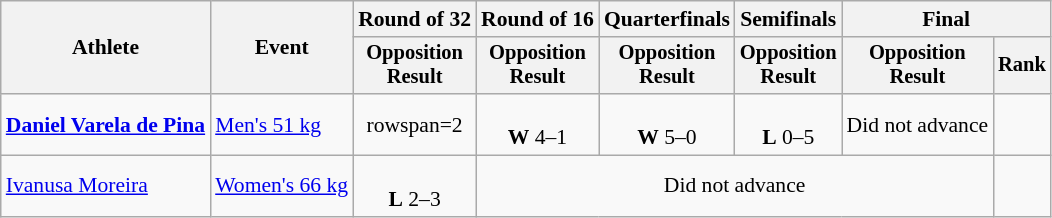<table class="wikitable" style="font-size:90%">
<tr>
<th rowspan="2">Athlete</th>
<th rowspan="2">Event</th>
<th>Round of 32</th>
<th>Round of 16</th>
<th>Quarterfinals</th>
<th>Semifinals</th>
<th colspan=2>Final</th>
</tr>
<tr style="font-size:95%">
<th>Opposition<br>Result</th>
<th>Opposition<br>Result</th>
<th>Opposition<br>Result</th>
<th>Opposition<br>Result</th>
<th>Opposition<br>Result</th>
<th>Rank</th>
</tr>
<tr align=center>
<td align=left><strong><a href='#'>Daniel Varela de Pina</a></strong></td>
<td align=left><a href='#'>Men's 51 kg</a></td>
<td>rowspan=2 </td>
<td><br><strong>W</strong> 4–1</td>
<td><br><strong>W</strong> 5–0</td>
<td><br><strong>L</strong> 0–5</td>
<td>Did not advance</td>
<td></td>
</tr>
<tr align=center>
<td align=left><a href='#'>Ivanusa Moreira</a></td>
<td align=left><a href='#'>Women's 66 kg</a></td>
<td><br><strong>L</strong> 2–3</td>
<td colspan=4>Did not advance</td>
</tr>
</table>
